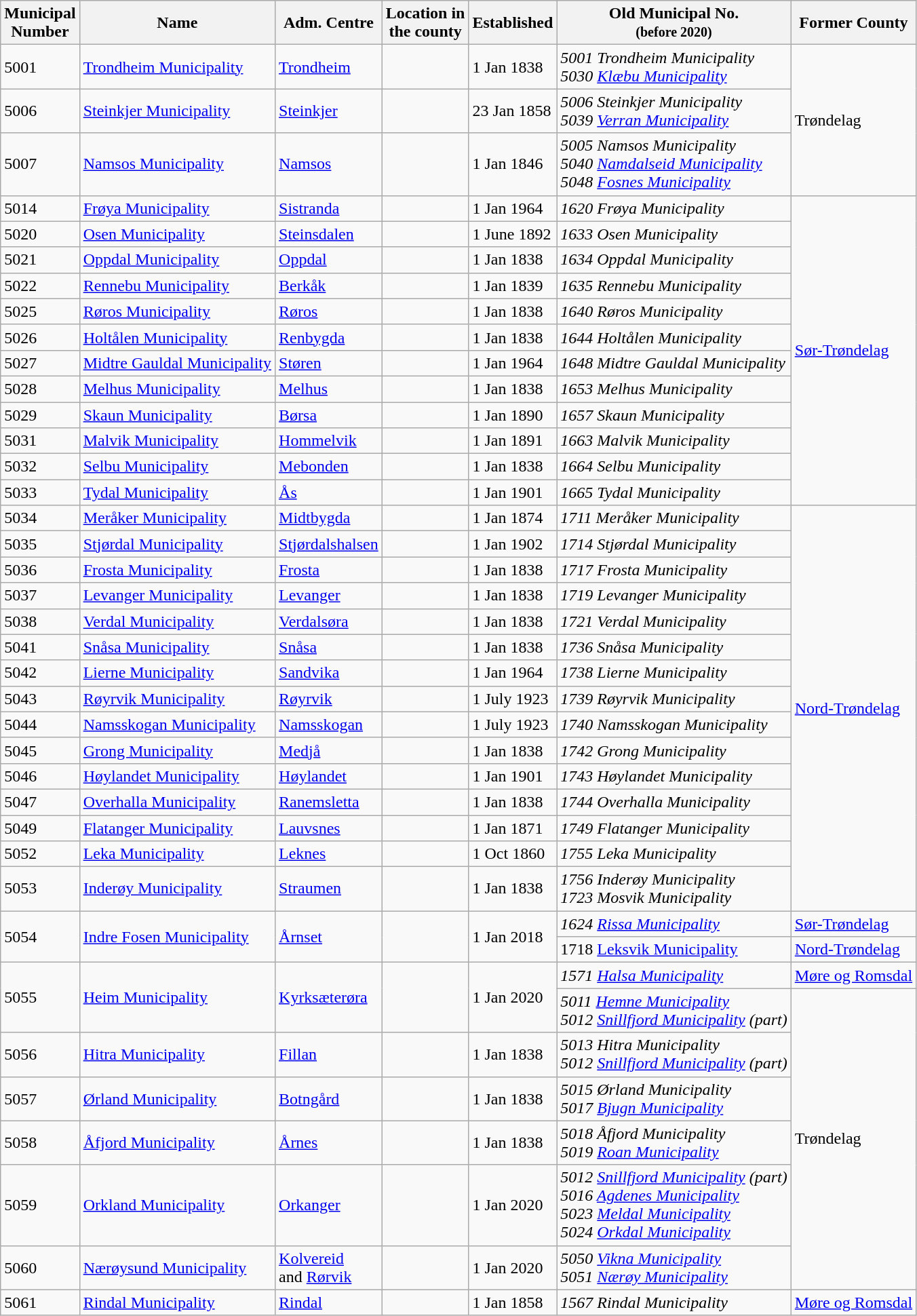<table class="sortable wikitable mw-datatable">
<tr>
<th>Municipal<br>Number</th>
<th>Name</th>
<th>Adm. Centre</th>
<th>Location in<br>the county</th>
<th data-sort-type="date">Established</th>
<th>Old Municipal No.<br><small>(before 2020)</small></th>
<th>Former County<br></th>
</tr>
<tr>
<td>5001</td>
<td> <a href='#'>Trondheim Municipality</a></td>
<td><a href='#'>Trondheim</a></td>
<td></td>
<td>1 Jan 1838</td>
<td><em>5001 Trondheim Municipality<br>5030 <a href='#'>Klæbu Municipality</a></em></td>
<td rowspan="3">Trøndelag</td>
</tr>
<tr>
<td>5006</td>
<td> <a href='#'>Steinkjer Municipality</a></td>
<td><a href='#'>Steinkjer</a></td>
<td></td>
<td>23 Jan 1858</td>
<td><em>5006 Steinkjer Municipality<br>5039 <a href='#'>Verran Municipality</a></em></td>
</tr>
<tr>
<td>5007</td>
<td> <a href='#'>Namsos Municipality</a></td>
<td><a href='#'>Namsos</a></td>
<td></td>
<td>1 Jan 1846</td>
<td><em>5005 Namsos Municipality<br>5040 <a href='#'>Namdalseid Municipality</a><br>5048 <a href='#'>Fosnes Municipality</a></em></td>
</tr>
<tr>
<td>5014</td>
<td> <a href='#'>Frøya Municipality</a></td>
<td><a href='#'>Sistranda</a></td>
<td></td>
<td>1 Jan 1964</td>
<td><em>1620 Frøya Municipality</em></td>
<td rowspan="12"><a href='#'>Sør-Trøndelag</a></td>
</tr>
<tr>
<td>5020</td>
<td> <a href='#'>Osen Municipality</a></td>
<td><a href='#'>Steinsdalen</a></td>
<td></td>
<td>1 June 1892</td>
<td><em>1633 Osen Municipality</em></td>
</tr>
<tr>
<td>5021</td>
<td> <a href='#'>Oppdal Municipality</a></td>
<td><a href='#'>Oppdal</a></td>
<td></td>
<td>1 Jan 1838</td>
<td><em>1634 Oppdal Municipality</em></td>
</tr>
<tr>
<td>5022</td>
<td> <a href='#'>Rennebu Municipality</a></td>
<td><a href='#'>Berkåk</a></td>
<td></td>
<td>1 Jan 1839</td>
<td><em>1635 Rennebu Municipality</em></td>
</tr>
<tr>
<td>5025</td>
<td> <a href='#'>Røros Municipality</a></td>
<td><a href='#'>Røros</a></td>
<td></td>
<td>1 Jan 1838</td>
<td><em>1640 Røros Municipality</em></td>
</tr>
<tr>
<td>5026</td>
<td> <a href='#'>Holtålen Municipality</a></td>
<td><a href='#'>Renbygda</a></td>
<td></td>
<td>1 Jan 1838</td>
<td><em>1644 Holtålen Municipality</em></td>
</tr>
<tr>
<td>5027</td>
<td> <a href='#'>Midtre Gauldal Municipality</a></td>
<td><a href='#'>Støren</a></td>
<td></td>
<td>1 Jan 1964</td>
<td><em>1648 Midtre Gauldal Municipality</em></td>
</tr>
<tr>
<td>5028</td>
<td> <a href='#'>Melhus Municipality</a></td>
<td><a href='#'>Melhus</a></td>
<td></td>
<td>1 Jan 1838</td>
<td><em>1653 Melhus Municipality</em></td>
</tr>
<tr>
<td>5029</td>
<td> <a href='#'>Skaun Municipality</a></td>
<td><a href='#'>Børsa</a></td>
<td></td>
<td>1 Jan 1890</td>
<td><em>1657 Skaun Municipality</em></td>
</tr>
<tr>
<td>5031</td>
<td> <a href='#'>Malvik Municipality</a></td>
<td><a href='#'>Hommelvik</a></td>
<td></td>
<td>1 Jan 1891</td>
<td><em>1663 Malvik Municipality</em></td>
</tr>
<tr>
<td>5032</td>
<td> <a href='#'>Selbu Municipality</a></td>
<td><a href='#'>Mebonden</a></td>
<td></td>
<td>1 Jan 1838</td>
<td><em>1664 Selbu Municipality</em></td>
</tr>
<tr>
<td>5033</td>
<td> <a href='#'>Tydal Municipality</a></td>
<td><a href='#'>Ås</a></td>
<td></td>
<td>1 Jan 1901</td>
<td><em>1665 Tydal Municipality</em></td>
</tr>
<tr>
<td>5034</td>
<td> <a href='#'>Meråker Municipality</a></td>
<td><a href='#'>Midtbygda</a></td>
<td></td>
<td>1 Jan 1874</td>
<td><em>1711 Meråker Municipality</em></td>
<td rowspan="15"><a href='#'>Nord-Trøndelag</a></td>
</tr>
<tr>
<td>5035</td>
<td> <a href='#'>Stjørdal Municipality</a></td>
<td><a href='#'>Stjørdalshalsen</a></td>
<td></td>
<td>1 Jan 1902</td>
<td><em>1714 Stjørdal Municipality</em></td>
</tr>
<tr>
<td>5036</td>
<td> <a href='#'>Frosta Municipality</a></td>
<td><a href='#'>Frosta</a></td>
<td></td>
<td>1 Jan 1838</td>
<td><em>1717 Frosta Municipality</em></td>
</tr>
<tr>
<td>5037</td>
<td> <a href='#'>Levanger Municipality</a></td>
<td><a href='#'>Levanger</a></td>
<td></td>
<td>1 Jan 1838</td>
<td><em>1719 Levanger Municipality</em></td>
</tr>
<tr>
<td>5038</td>
<td> <a href='#'>Verdal Municipality</a></td>
<td><a href='#'>Verdalsøra</a></td>
<td></td>
<td>1 Jan 1838</td>
<td><em>1721 Verdal Municipality</em></td>
</tr>
<tr>
<td>5041</td>
<td> <a href='#'>Snåsa Municipality</a></td>
<td><a href='#'>Snåsa</a></td>
<td></td>
<td>1 Jan 1838</td>
<td><em>1736 Snåsa Municipality</em></td>
</tr>
<tr>
<td>5042</td>
<td> <a href='#'>Lierne Municipality</a></td>
<td><a href='#'>Sandvika</a></td>
<td></td>
<td>1 Jan 1964</td>
<td><em>1738 Lierne Municipality</em></td>
</tr>
<tr>
<td>5043</td>
<td> <a href='#'>Røyrvik Municipality</a></td>
<td><a href='#'>Røyrvik</a></td>
<td></td>
<td>1 July 1923</td>
<td><em>1739 Røyrvik Municipality</em></td>
</tr>
<tr>
<td>5044</td>
<td> <a href='#'>Namsskogan Municipality</a></td>
<td><a href='#'>Namsskogan</a></td>
<td></td>
<td>1 July 1923</td>
<td><em>1740 Namsskogan Municipality</em></td>
</tr>
<tr>
<td>5045</td>
<td> <a href='#'>Grong Municipality</a></td>
<td><a href='#'>Medjå</a></td>
<td></td>
<td>1 Jan 1838</td>
<td><em>1742 Grong Municipality</em></td>
</tr>
<tr>
<td>5046</td>
<td> <a href='#'>Høylandet Municipality</a></td>
<td><a href='#'>Høylandet</a></td>
<td></td>
<td>1 Jan 1901</td>
<td><em>1743 Høylandet Municipality</em></td>
</tr>
<tr>
<td>5047</td>
<td> <a href='#'>Overhalla Municipality</a></td>
<td><a href='#'>Ranemsletta</a></td>
<td></td>
<td>1 Jan 1838</td>
<td><em>1744 Overhalla Municipality</em></td>
</tr>
<tr>
<td>5049</td>
<td> <a href='#'>Flatanger Municipality</a></td>
<td><a href='#'>Lauvsnes</a></td>
<td></td>
<td>1 Jan 1871</td>
<td><em>1749 Flatanger Municipality</em></td>
</tr>
<tr>
<td>5052</td>
<td> <a href='#'>Leka Municipality</a></td>
<td><a href='#'>Leknes</a></td>
<td></td>
<td>1 Oct 1860</td>
<td><em>1755 Leka Municipality</em></td>
</tr>
<tr>
<td>5053</td>
<td> <a href='#'>Inderøy Municipality</a></td>
<td><a href='#'>Straumen</a></td>
<td></td>
<td>1 Jan 1838</td>
<td><em>1756 Inderøy Municipality <br>1723 Mosvik Municipality</em></td>
</tr>
<tr>
<td rowspan="2">5054</td>
<td rowspan="2"> <a href='#'>Indre Fosen Municipality</a></td>
<td rowspan="2"><a href='#'>Årnset</a></td>
<td rowspan="2"></td>
<td rowspan="2">1 Jan 2018</td>
<td><em>1624 <a href='#'>Rissa Municipality</a></em></td>
<td><a href='#'>Sør-Trøndelag</a></td>
</tr>
<tr>
<td>1718 <a href='#'>Leksvik Municipality</a></td>
<td><a href='#'>Nord-Trøndelag</a></td>
</tr>
<tr>
<td rowspan="2">5055</td>
<td rowspan="2"> <a href='#'>Heim Municipality</a></td>
<td rowspan="2"><a href='#'>Kyrksæterøra</a></td>
<td rowspan="2"></td>
<td rowspan="2">1 Jan 2020</td>
<td><em>1571 <a href='#'>Halsa Municipality</a></em></td>
<td><a href='#'>Møre og Romsdal</a></td>
</tr>
<tr>
<td><em>5011 <a href='#'>Hemne Municipality</a><br>5012 <a href='#'>Snillfjord Municipality</a> (part)</em></td>
<td rowspan="6">Trøndelag</td>
</tr>
<tr>
<td>5056</td>
<td> <a href='#'>Hitra Municipality</a></td>
<td><a href='#'>Fillan</a></td>
<td></td>
<td>1 Jan 1838</td>
<td><em>5013 Hitra Municipality<br>5012 <a href='#'>Snillfjord Municipality</a> (part)</em></td>
</tr>
<tr>
<td>5057</td>
<td> <a href='#'>Ørland Municipality</a></td>
<td><a href='#'>Botngård</a></td>
<td></td>
<td>1 Jan 1838</td>
<td><em>5015 Ørland Municipality<br>5017 <a href='#'>Bjugn Municipality</a></em></td>
</tr>
<tr>
<td>5058</td>
<td> <a href='#'>Åfjord Municipality</a></td>
<td><a href='#'>Årnes</a></td>
<td></td>
<td>1 Jan 1838</td>
<td><em>5018 Åfjord Municipality<br>5019 <a href='#'>Roan Municipality</a></em></td>
</tr>
<tr>
<td>5059</td>
<td> <a href='#'>Orkland Municipality</a></td>
<td><a href='#'>Orkanger</a></td>
<td></td>
<td>1 Jan 2020</td>
<td><em>5012 <a href='#'>Snillfjord Municipality</a> (part)<br>5016 <a href='#'>Agdenes Municipality</a><br>5023 <a href='#'>Meldal Municipality</a><br>5024 <a href='#'>Orkdal Municipality</a></em></td>
</tr>
<tr>
<td>5060</td>
<td> <a href='#'>Nærøysund Municipality</a></td>
<td><a href='#'>Kolvereid</a><br>and <a href='#'>Rørvik</a></td>
<td></td>
<td>1 Jan 2020</td>
<td><em>5050 <a href='#'>Vikna Municipality</a><br>5051 <a href='#'>Nærøy Municipality</a></em></td>
</tr>
<tr>
<td>5061</td>
<td> <a href='#'>Rindal Municipality</a></td>
<td><a href='#'>Rindal</a></td>
<td></td>
<td>1 Jan 1858</td>
<td><em>1567 Rindal Municipality</em></td>
<td><a href='#'>Møre og Romsdal</a></td>
</tr>
</table>
